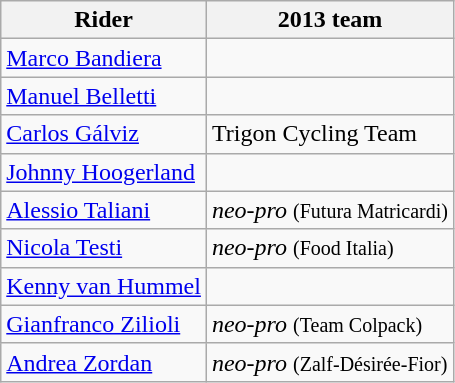<table class="wikitable">
<tr>
<th>Rider</th>
<th>2013 team</th>
</tr>
<tr>
<td><a href='#'>Marco Bandiera</a></td>
<td></td>
</tr>
<tr>
<td><a href='#'>Manuel Belletti</a></td>
<td></td>
</tr>
<tr>
<td><a href='#'>Carlos Gálviz</a></td>
<td>Trigon Cycling Team</td>
</tr>
<tr>
<td><a href='#'>Johnny Hoogerland</a></td>
<td></td>
</tr>
<tr>
<td><a href='#'>Alessio Taliani</a></td>
<td><em>neo-pro</em> <small>(Futura Matricardi)</small></td>
</tr>
<tr>
<td><a href='#'>Nicola Testi</a></td>
<td><em>neo-pro</em> <small>(Food Italia)</small></td>
</tr>
<tr>
<td><a href='#'>Kenny van Hummel</a></td>
<td></td>
</tr>
<tr>
<td><a href='#'>Gianfranco Zilioli</a></td>
<td><em>neo-pro</em> <small>(Team Colpack)</small></td>
</tr>
<tr>
<td><a href='#'>Andrea Zordan</a></td>
<td><em>neo-pro</em> <small>(Zalf-Désirée-Fior)</small></td>
</tr>
</table>
